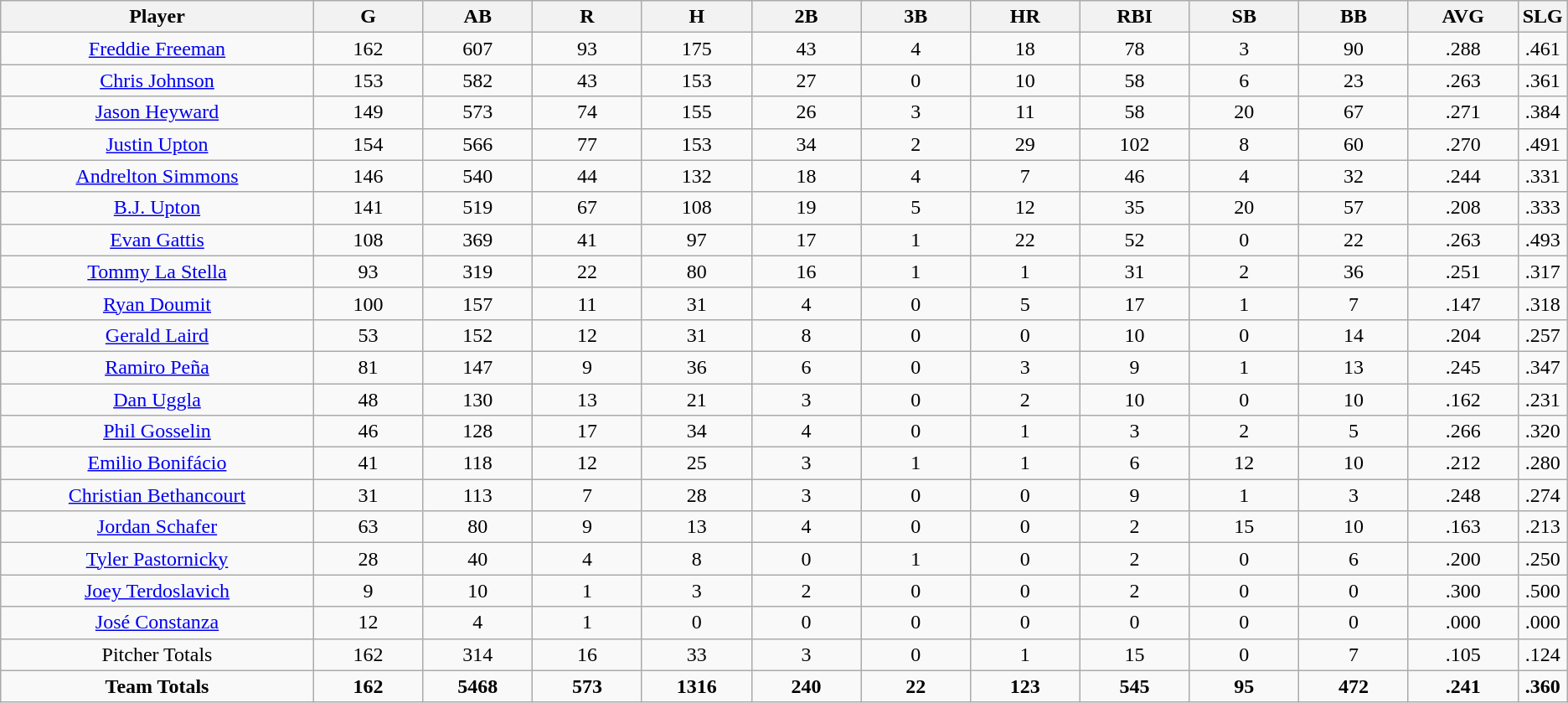<table class=wikitable style="text-align:center">
<tr>
<th bgcolor=#DDDDFF; width="20%">Player</th>
<th bgcolor=#DDDDFF; width="7%">G</th>
<th bgcolor=#DDDDFF; width="7%">AB</th>
<th bgcolor=#DDDDFF; width="7%">R</th>
<th bgcolor=#DDDDFF; width="7%">H</th>
<th bgcolor=#DDDDFF; width="7%">2B</th>
<th bgcolor=#DDDDFF; width="7%">3B</th>
<th bgcolor=#DDDDFF; width="7%">HR</th>
<th bgcolor=#DDDDFF; width="7%">RBI</th>
<th bgcolor=#DDDDFF; width="7%">SB</th>
<th bgcolor=#DDDDFF; width="7%">BB</th>
<th bgcolor=#DDDDFF; width="7%">AVG</th>
<th bgcolor=#DDDDFF; width="7%">SLG</th>
</tr>
<tr>
<td><a href='#'>Freddie Freeman</a></td>
<td>162</td>
<td>607</td>
<td>93</td>
<td>175</td>
<td>43</td>
<td>4</td>
<td>18</td>
<td>78</td>
<td>3</td>
<td>90</td>
<td>.288</td>
<td>.461</td>
</tr>
<tr>
<td><a href='#'>Chris Johnson</a></td>
<td>153</td>
<td>582</td>
<td>43</td>
<td>153</td>
<td>27</td>
<td>0</td>
<td>10</td>
<td>58</td>
<td>6</td>
<td>23</td>
<td>.263</td>
<td>.361</td>
</tr>
<tr>
<td><a href='#'>Jason Heyward</a></td>
<td>149</td>
<td>573</td>
<td>74</td>
<td>155</td>
<td>26</td>
<td>3</td>
<td>11</td>
<td>58</td>
<td>20</td>
<td>67</td>
<td>.271</td>
<td>.384</td>
</tr>
<tr>
<td><a href='#'>Justin Upton</a></td>
<td>154</td>
<td>566</td>
<td>77</td>
<td>153</td>
<td>34</td>
<td>2</td>
<td>29</td>
<td>102</td>
<td>8</td>
<td>60</td>
<td>.270</td>
<td>.491</td>
</tr>
<tr>
<td><a href='#'>Andrelton Simmons</a></td>
<td>146</td>
<td>540</td>
<td>44</td>
<td>132</td>
<td>18</td>
<td>4</td>
<td>7</td>
<td>46</td>
<td>4</td>
<td>32</td>
<td>.244</td>
<td>.331</td>
</tr>
<tr>
<td><a href='#'>B.J. Upton</a></td>
<td>141</td>
<td>519</td>
<td>67</td>
<td>108</td>
<td>19</td>
<td>5</td>
<td>12</td>
<td>35</td>
<td>20</td>
<td>57</td>
<td>.208</td>
<td>.333</td>
</tr>
<tr>
<td><a href='#'>Evan Gattis</a></td>
<td>108</td>
<td>369</td>
<td>41</td>
<td>97</td>
<td>17</td>
<td>1</td>
<td>22</td>
<td>52</td>
<td>0</td>
<td>22</td>
<td>.263</td>
<td>.493</td>
</tr>
<tr>
<td><a href='#'>Tommy La Stella</a></td>
<td>93</td>
<td>319</td>
<td>22</td>
<td>80</td>
<td>16</td>
<td>1</td>
<td>1</td>
<td>31</td>
<td>2</td>
<td>36</td>
<td>.251</td>
<td>.317</td>
</tr>
<tr>
<td><a href='#'>Ryan Doumit</a></td>
<td>100</td>
<td>157</td>
<td>11</td>
<td>31</td>
<td>4</td>
<td>0</td>
<td>5</td>
<td>17</td>
<td>1</td>
<td>7</td>
<td>.147</td>
<td>.318</td>
</tr>
<tr>
<td><a href='#'>Gerald Laird</a></td>
<td>53</td>
<td>152</td>
<td>12</td>
<td>31</td>
<td>8</td>
<td>0</td>
<td>0</td>
<td>10</td>
<td>0</td>
<td>14</td>
<td>.204</td>
<td>.257</td>
</tr>
<tr>
<td><a href='#'>Ramiro Peña</a></td>
<td>81</td>
<td>147</td>
<td>9</td>
<td>36</td>
<td>6</td>
<td>0</td>
<td>3</td>
<td>9</td>
<td>1</td>
<td>13</td>
<td>.245</td>
<td>.347</td>
</tr>
<tr>
<td><a href='#'>Dan Uggla</a></td>
<td>48</td>
<td>130</td>
<td>13</td>
<td>21</td>
<td>3</td>
<td>0</td>
<td>2</td>
<td>10</td>
<td>0</td>
<td>10</td>
<td>.162</td>
<td>.231</td>
</tr>
<tr>
<td><a href='#'>Phil Gosselin</a></td>
<td>46</td>
<td>128</td>
<td>17</td>
<td>34</td>
<td>4</td>
<td>0</td>
<td>1</td>
<td>3</td>
<td>2</td>
<td>5</td>
<td>.266</td>
<td>.320</td>
</tr>
<tr>
<td><a href='#'>Emilio Bonifácio</a></td>
<td>41</td>
<td>118</td>
<td>12</td>
<td>25</td>
<td>3</td>
<td>1</td>
<td>1</td>
<td>6</td>
<td>12</td>
<td>10</td>
<td>.212</td>
<td>.280</td>
</tr>
<tr>
<td><a href='#'>Christian Bethancourt</a></td>
<td>31</td>
<td>113</td>
<td>7</td>
<td>28</td>
<td>3</td>
<td>0</td>
<td>0</td>
<td>9</td>
<td>1</td>
<td>3</td>
<td>.248</td>
<td>.274</td>
</tr>
<tr>
<td><a href='#'>Jordan Schafer</a></td>
<td>63</td>
<td>80</td>
<td>9</td>
<td>13</td>
<td>4</td>
<td>0</td>
<td>0</td>
<td>2</td>
<td>15</td>
<td>10</td>
<td>.163</td>
<td>.213</td>
</tr>
<tr>
<td><a href='#'>Tyler Pastornicky</a></td>
<td>28</td>
<td>40</td>
<td>4</td>
<td>8</td>
<td>0</td>
<td>1</td>
<td>0</td>
<td>2</td>
<td>0</td>
<td>6</td>
<td>.200</td>
<td>.250</td>
</tr>
<tr>
<td><a href='#'>Joey Terdoslavich</a></td>
<td>9</td>
<td>10</td>
<td>1</td>
<td>3</td>
<td>2</td>
<td>0</td>
<td>0</td>
<td>2</td>
<td>0</td>
<td>0</td>
<td>.300</td>
<td>.500</td>
</tr>
<tr>
<td><a href='#'>José Constanza</a></td>
<td>12</td>
<td>4</td>
<td>1</td>
<td>0</td>
<td>0</td>
<td>0</td>
<td>0</td>
<td>0</td>
<td>0</td>
<td>0</td>
<td>.000</td>
<td>.000</td>
</tr>
<tr>
<td>Pitcher Totals</td>
<td>162</td>
<td>314</td>
<td>16</td>
<td>33</td>
<td>3</td>
<td>0</td>
<td>1</td>
<td>15</td>
<td>0</td>
<td>7</td>
<td>.105</td>
<td>.124</td>
</tr>
<tr>
<td><strong>Team Totals</strong></td>
<td><strong>162</strong></td>
<td><strong>5468</strong></td>
<td><strong>573</strong></td>
<td><strong>1316</strong></td>
<td><strong>240</strong></td>
<td><strong>22</strong></td>
<td><strong>123</strong></td>
<td><strong>545</strong></td>
<td><strong>95</strong></td>
<td><strong>472</strong></td>
<td><strong>.241</strong></td>
<td><strong>.360</strong></td>
</tr>
</table>
